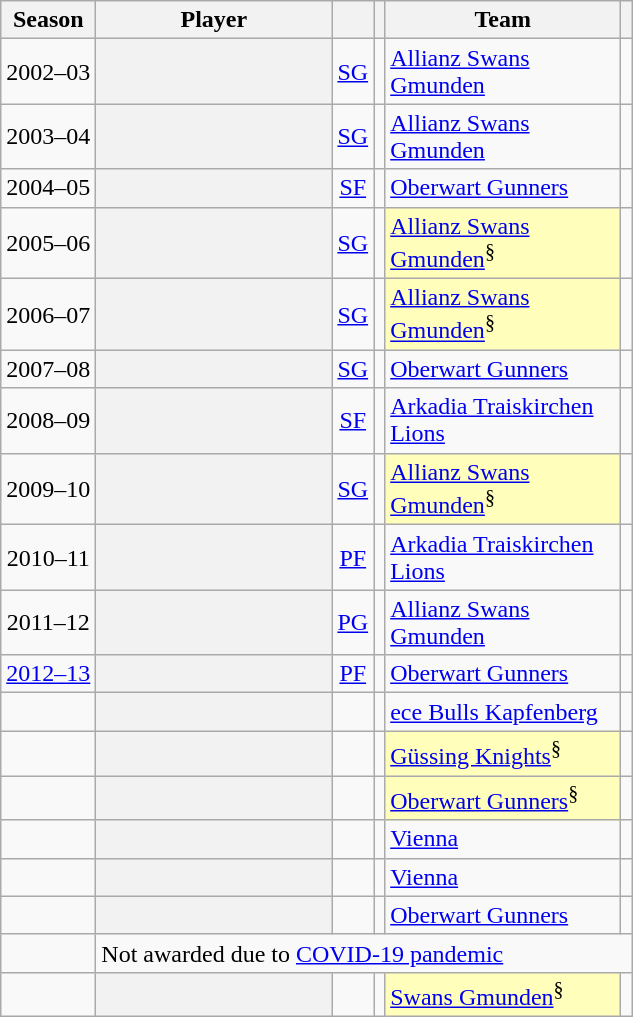<table class="wikitable plainrowheaders sortable">
<tr>
<th scope="col">Season</th>
<th scope="col" width=150>Player</th>
<th scope="col"></th>
<th scope="col"></th>
<th scope="col" width=150>Team</th>
<th scope="col" class="unsortable"></th>
</tr>
<tr>
<td align=center>2002–03</td>
<th scope="row"></th>
<td align=center><a href='#'>SG</a></td>
<td> </td>
<td><a href='#'>Allianz Swans Gmunden</a></td>
<td align=center></td>
</tr>
<tr>
<td align=center>2003–04</td>
<th scope="row"> </th>
<td align=center><a href='#'>SG</a></td>
<td> </td>
<td><a href='#'>Allianz Swans Gmunden</a></td>
<td align=center></td>
</tr>
<tr>
<td align=center>2004–05</td>
<th scope="row"></th>
<td align=center><a href='#'>SF</a></td>
<td> </td>
<td><a href='#'>Oberwart Gunners</a></td>
<td align=center></td>
</tr>
<tr>
<td align=center>2005–06</td>
<th scope="row"> </th>
<td align=center><a href='#'>SG</a></td>
<td> </td>
<td style="background:#ffb"><a href='#'>Allianz Swans Gmunden</a><sup>§</sup></td>
<td align=center></td>
</tr>
<tr>
<td align=center>2006–07</td>
<th scope="row"> </th>
<td align=center><a href='#'>SG</a></td>
<td> </td>
<td style="background:#ffb"><a href='#'>Allianz Swans Gmunden</a><sup>§</sup></td>
<td align=center></td>
</tr>
<tr>
<td align=center>2007–08</td>
<th scope="row"></th>
<td align=center><a href='#'>SG</a></td>
<td></td>
<td><a href='#'>Oberwart Gunners</a></td>
<td align=center></td>
</tr>
<tr>
<td align=center>2008–09</td>
<th scope="row"></th>
<td align=center><a href='#'>SF</a></td>
<td></td>
<td><a href='#'>Arkadia Traiskirchen Lions</a></td>
<td align=center></td>
</tr>
<tr>
<td align=center>2009–10</td>
<th scope="row"> </th>
<td align=center><a href='#'>SG</a></td>
<td> </td>
<td style="background:#ffb"><a href='#'>Allianz Swans Gmunden</a><sup>§</sup></td>
<td align=center></td>
</tr>
<tr>
<td align=center>2010–11</td>
<th scope="row"></th>
<td align=center><a href='#'>PF</a></td>
<td> </td>
<td><a href='#'>Arkadia Traiskirchen Lions</a></td>
<td align=center></td>
</tr>
<tr>
<td align=center>2011–12</td>
<th scope="row"></th>
<td align=center><a href='#'>PG</a></td>
<td></td>
<td><a href='#'>Allianz Swans Gmunden</a></td>
<td align=center></td>
</tr>
<tr>
<td align=center><a href='#'>2012–13</a></td>
<th scope="row"></th>
<td align=center><a href='#'>PF</a></td>
<td></td>
<td><a href='#'>Oberwart Gunners</a></td>
<td align=center></td>
</tr>
<tr>
<td></td>
<th scope="row"></th>
<td></td>
<td> </td>
<td><a href='#'>ece Bulls Kapfenberg</a></td>
<td></td>
</tr>
<tr>
<td></td>
<th scope="row"></th>
<td></td>
<td></td>
<td style="background:#ffb"><a href='#'>Güssing Knights</a><sup>§</sup></td>
<td></td>
</tr>
<tr>
<td></td>
<th scope="row"></th>
<td></td>
<td></td>
<td style="background:#ffb"><a href='#'>Oberwart Gunners</a><sup>§</sup></td>
<td></td>
</tr>
<tr>
<td></td>
<th scope="row"></th>
<td></td>
<td></td>
<td><a href='#'>Vienna</a></td>
<td></td>
</tr>
<tr>
<td></td>
<th scope="row"></th>
<td></td>
<td></td>
<td><a href='#'>Vienna</a></td>
<td></td>
</tr>
<tr>
<td></td>
<th scope="row"></th>
<td></td>
<td></td>
<td><a href='#'>Oberwart Gunners</a></td>
<td></td>
</tr>
<tr>
<td></td>
<td colspan=5>Not awarded due to <a href='#'>COVID-19 pandemic</a></td>
</tr>
<tr>
<td></td>
<th scope="row"></th>
<td></td>
<td></td>
<td style="background:#ffb"><a href='#'>Swans Gmunden</a><sup>§</sup></td>
<td></td>
</tr>
</table>
